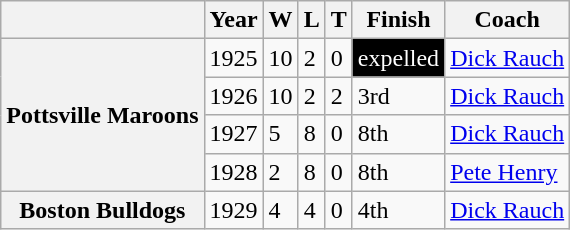<table class="wikitable">
<tr>
<th></th>
<th>Year</th>
<th>W</th>
<th>L</th>
<th>T</th>
<th>Finish</th>
<th>Coach</th>
</tr>
<tr>
<th rowspan="4">Pottsville Maroons</th>
<td>1925</td>
<td>10</td>
<td>2</td>
<td>0</td>
<td style="text-align:center; background:#000; color:white;">expelled</td>
<td><a href='#'>Dick Rauch</a></td>
</tr>
<tr>
<td>1926</td>
<td>10</td>
<td>2</td>
<td>2</td>
<td>3rd</td>
<td><a href='#'>Dick Rauch</a></td>
</tr>
<tr>
<td>1927</td>
<td>5</td>
<td>8</td>
<td>0</td>
<td>8th</td>
<td><a href='#'>Dick Rauch</a></td>
</tr>
<tr>
<td>1928</td>
<td>2</td>
<td>8</td>
<td>0</td>
<td>8th</td>
<td><a href='#'>Pete Henry</a></td>
</tr>
<tr>
<th>Boston Bulldogs</th>
<td>1929</td>
<td>4</td>
<td>4</td>
<td>0</td>
<td>4th</td>
<td><a href='#'>Dick Rauch</a></td>
</tr>
</table>
